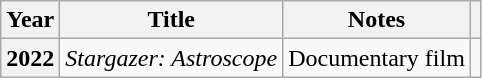<table class="wikitable plainrowheaders">
<tr>
<th scope="col">Year</th>
<th scope="col">Title</th>
<th scope="col">Notes</th>
<th scope="col" class="unsortable"></th>
</tr>
<tr>
<th scope="row">2022</th>
<td><em>Stargazer: Astroscope</em></td>
<td>Documentary film</td>
<td align="center"></td>
</tr>
</table>
